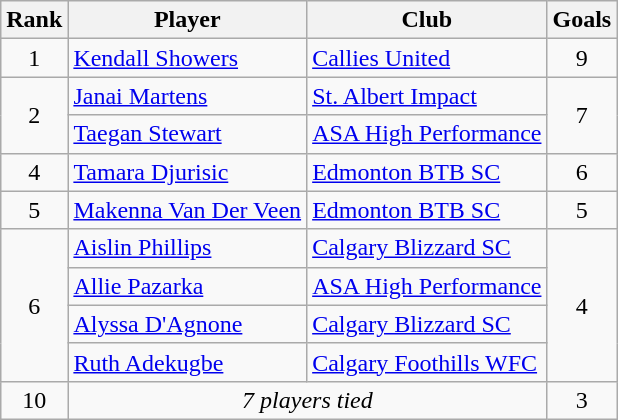<table class="wikitable" style="text-align:center">
<tr>
<th>Rank</th>
<th>Player</th>
<th>Club</th>
<th>Goals</th>
</tr>
<tr>
<td>1</td>
<td style="text-align:left"> <a href='#'>Kendall Showers</a></td>
<td style="text-align:left"><a href='#'>Callies United</a></td>
<td>9</td>
</tr>
<tr>
<td rowspan=2>2</td>
<td style="text-align:left"> <a href='#'>Janai Martens</a></td>
<td style="text-align:left"><a href='#'>St. Albert Impact</a></td>
<td rowspan=2>7</td>
</tr>
<tr>
<td style="text-align:left"> <a href='#'>Taegan Stewart</a></td>
<td style="text-align:left"><a href='#'>ASA High Performance</a></td>
</tr>
<tr>
<td>4</td>
<td style="text-align:left"> <a href='#'>Tamara Djurisic</a></td>
<td style="text-align:left"><a href='#'>Edmonton BTB SC</a></td>
<td>6</td>
</tr>
<tr>
<td>5</td>
<td style="text-align:left"> <a href='#'>Makenna Van Der Veen</a></td>
<td style="text-align:left"><a href='#'>Edmonton BTB SC</a></td>
<td>5</td>
</tr>
<tr>
<td rowspan="4">6</td>
<td style="text-align:left"> <a href='#'>Aislin Phillips</a></td>
<td style="text-align:left"><a href='#'>Calgary Blizzard SC</a></td>
<td rowspan="4">4</td>
</tr>
<tr>
<td style="text-align:left"> <a href='#'>Allie Pazarka</a></td>
<td style="text-align:left"><a href='#'>ASA High Performance</a></td>
</tr>
<tr>
<td style="text-align:left"> <a href='#'>Alyssa D'Agnone</a></td>
<td style="text-align:left"><a href='#'>Calgary Blizzard SC</a></td>
</tr>
<tr>
<td style="text-align:left"> <a href='#'>Ruth Adekugbe</a></td>
<td style="text-align:left"><a href='#'>Calgary Foothills WFC</a></td>
</tr>
<tr>
<td style="text-align:center">10</td>
<td style="text-align:center" colspan="2"><em>7 players tied</em></td>
<td style="text-align:center">3</td>
</tr>
</table>
